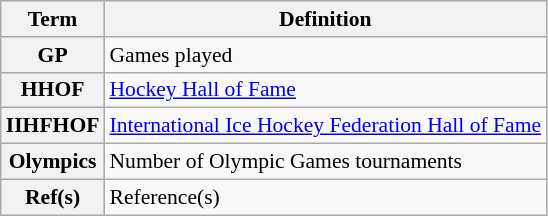<table class="wikitable" style="font-size:90%;">
<tr>
<th scope="col">Term</th>
<th scope="col">Definition</th>
</tr>
<tr>
<th scope="row">GP</th>
<td>Games played</td>
</tr>
<tr>
<th scope="row">HHOF</th>
<td><a href='#'>Hockey Hall of Fame</a></td>
</tr>
<tr>
<th scope="row">IIHFHOF</th>
<td><a href='#'>International Ice Hockey Federation Hall of Fame</a></td>
</tr>
<tr>
<th scope="row">Olympics</th>
<td>Number of Olympic Games tournaments</td>
</tr>
<tr>
<th scope="row">Ref(s)</th>
<td>Reference(s)</td>
</tr>
</table>
